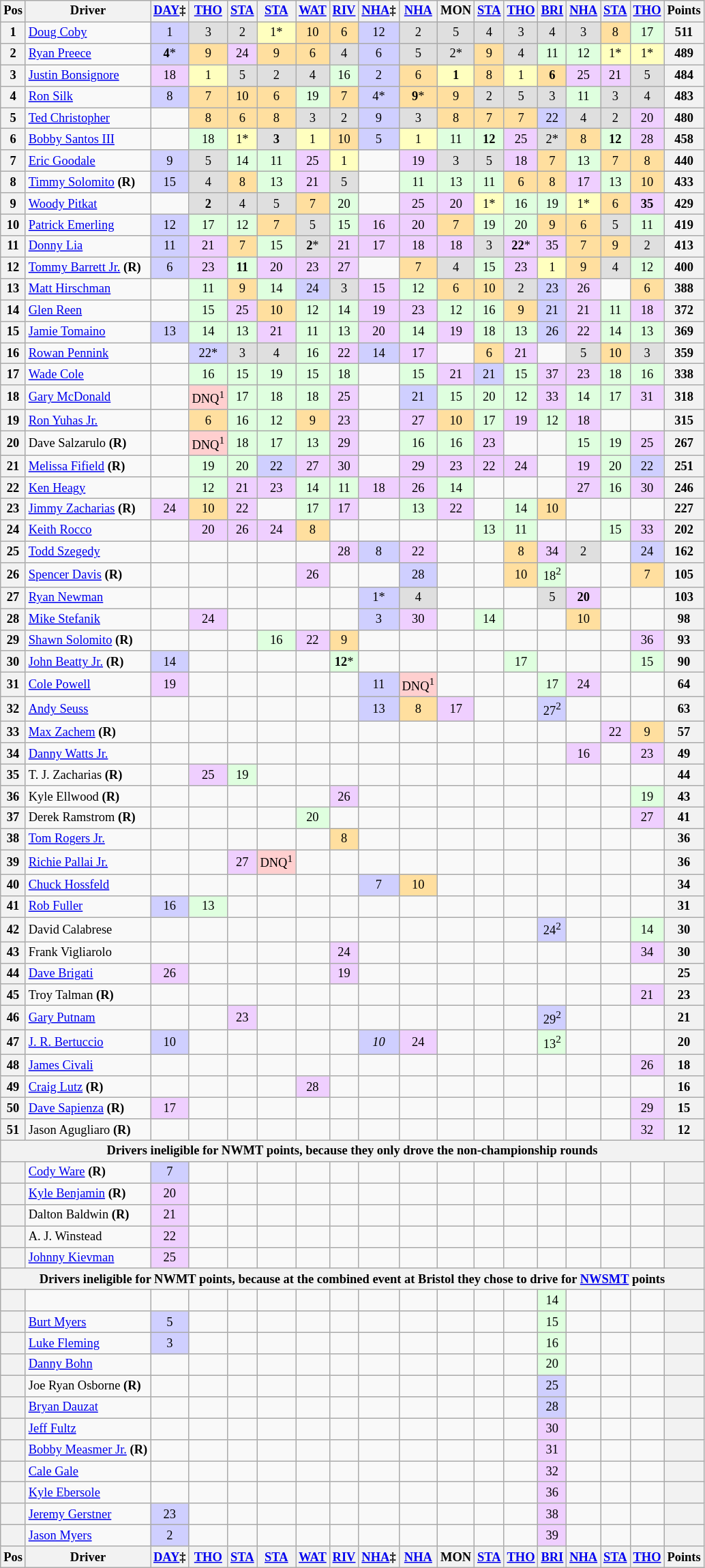<table class="wikitable" style="font-size:77%; text-align:center;">
<tr valign="center">
<th valign="middle">Pos</th>
<th valign="middle">Driver</th>
<th><a href='#'>DAY</a>‡</th>
<th><a href='#'>THO</a></th>
<th><a href='#'>STA</a></th>
<th><a href='#'>STA</a></th>
<th><a href='#'>WAT</a></th>
<th><a href='#'>RIV</a></th>
<th><a href='#'>NHA</a>‡</th>
<th><a href='#'>NHA</a></th>
<th Monadnock Speedway>MON</th>
<th><a href='#'>STA</a></th>
<th><a href='#'>THO</a></th>
<th><a href='#'>BRI</a></th>
<th><a href='#'>NHA</a></th>
<th><a href='#'>STA</a></th>
<th><a href='#'>THO</a></th>
<th valign="middle">Points</th>
</tr>
<tr>
<th>1</th>
<td align="left"><a href='#'>Doug Coby</a></td>
<td style="background:#CFCFFF;">1</td>
<td style="background:#DFDFDF;">3</td>
<td style="background:#DFDFDF;">2</td>
<td style="background:#FFFFBF;">1*</td>
<td style="background:#FFDF9F;">10</td>
<td style="background:#FFDF9F;">6</td>
<td style="background:#CFCFFF;">12</td>
<td style="background:#DFDFDF;">2</td>
<td style="background:#DFDFDF;">5</td>
<td style="background:#DFDFDF;">4</td>
<td style="background:#DFDFDF;">3</td>
<td style="background:#DFDFDF;">4</td>
<td style="background:#DFDFDF;">3</td>
<td style="background:#FFDF9F;">8</td>
<td style="background:#DFFFDF;">17</td>
<th>511</th>
</tr>
<tr>
<th>2</th>
<td align="left"><a href='#'>Ryan Preece</a></td>
<td style="background:#CFCFFF;"><strong>4</strong>*</td>
<td style="background:#FFDF9F;">9</td>
<td style="background:#EFCFFF;">24</td>
<td style="background:#FFDF9F;">9</td>
<td style="background:#FFDF9F;">6</td>
<td style="background:#DFDFDF;">4</td>
<td style="background:#CFCFFF;">6</td>
<td style="background:#DFDFDF;">5</td>
<td style="background:#DFDFDF;">2*</td>
<td style="background:#FFDF9F;">9</td>
<td style="background:#DFDFDF;">4</td>
<td style="background:#DFFFDF;">11</td>
<td style="background:#DFFFDF;">12</td>
<td style="background:#FFFFBF;">1*</td>
<td style="background:#FFFFBF;">1*</td>
<th>489</th>
</tr>
<tr>
<th>3</th>
<td align="left"><a href='#'>Justin Bonsignore</a></td>
<td style="background:#EFCFFF;">18</td>
<td style="background:#FFFFBF;">1</td>
<td style="background:#DFDFDF;">5</td>
<td style="background:#DFDFDF;">2</td>
<td style="background:#DFDFDF;">4</td>
<td style="background:#DFFFDF;">16</td>
<td style="background:#CFCFFF;">2</td>
<td style="background:#FFDF9F;">6</td>
<td style="background:#FFFFBF;"><strong>1</strong></td>
<td style="background:#FFDF9F;">8</td>
<td style="background:#FFFFBF;">1</td>
<td style="background:#FFDF9F;"><strong>6</strong></td>
<td style="background:#EFCFFF;">25</td>
<td style="background:#EFCFFF;">21</td>
<td style="background:#DFDFDF;">5</td>
<th>484</th>
</tr>
<tr>
<th>4</th>
<td align="left"><a href='#'>Ron Silk</a></td>
<td style="background:#CFCFFF;">8</td>
<td style="background:#FFDF9F;">7</td>
<td style="background:#FFDF9F;">10</td>
<td style="background:#FFDF9F;">6</td>
<td style="background:#DFFFDF;">19</td>
<td style="background:#FFDF9F;">7</td>
<td style="background:#CFCFFF;">4*</td>
<td style="background:#FFDF9F;"><strong>9</strong>*</td>
<td style="background:#FFDF9F;">9</td>
<td style="background:#DFDFDF;">2</td>
<td style="background:#DFDFDF;">5</td>
<td style="background:#DFDFDF;">3</td>
<td style="background:#DFFFDF;">11</td>
<td style="background:#DFDFDF;">3</td>
<td style="background:#DFDFDF;">4</td>
<th>483</th>
</tr>
<tr>
<th>5</th>
<td align="left"><a href='#'>Ted Christopher</a></td>
<td></td>
<td style="background:#FFDF9F;">8</td>
<td style="background:#FFDF9F;">6</td>
<td style="background:#FFDF9F;">8</td>
<td style="background:#DFDFDF;">3</td>
<td style="background:#DFDFDF;">2</td>
<td style="background:#CFCFFF;">9</td>
<td style="background:#DFDFDF;">3</td>
<td style="background:#FFDF9F;">8</td>
<td style="background:#FFDF9F;">7</td>
<td style="background:#FFDF9F;">7</td>
<td style="background:#CFCFFF;">22</td>
<td style="background:#DFDFDF;">4</td>
<td style="background:#DFDFDF;">2</td>
<td style="background:#EFCFFF;">20</td>
<th>480</th>
</tr>
<tr>
<th>6</th>
<td align="left"><a href='#'>Bobby Santos III</a></td>
<td></td>
<td style="background:#DFFFDF;">18</td>
<td style="background:#FFFFBF;">1*</td>
<td style="background:#DFDFDF;"><strong>3</strong></td>
<td style="background:#FFFFBF;">1</td>
<td style="background:#FFDF9F;">10</td>
<td style="background:#CFCFFF;">5</td>
<td style="background:#FFFFBF;">1</td>
<td style="background:#DFFFDF;">11</td>
<td style="background:#DFFFDF;"><strong>12</strong></td>
<td style="background:#EFCFFF;">25</td>
<td style="background:#DFDFDF;">2*</td>
<td style="background:#FFDF9F;">8</td>
<td style="background:#DFFFDF;"><strong>12</strong></td>
<td style="background:#EFCFFF;">28</td>
<th>458</th>
</tr>
<tr>
<th>7</th>
<td align="left"><a href='#'>Eric Goodale</a></td>
<td style="background:#CFCFFF;">9</td>
<td style="background:#DFDFDF;">5</td>
<td style="background:#DFFFDF;">14</td>
<td style="background:#DFFFDF;">11</td>
<td style="background:#EFCFFF;">25</td>
<td style="background:#FFFFBF;">1</td>
<td></td>
<td style="background:#EFCFFF;">19</td>
<td style="background:#DFDFDF;">3</td>
<td style="background:#DFDFDF;">5</td>
<td style="background:#EFCFFF;">18</td>
<td style="background:#FFDF9F;">7</td>
<td style="background:#DFFFDF;">13</td>
<td style="background:#FFDF9F;">7</td>
<td style="background:#FFDF9F;">8</td>
<th>440</th>
</tr>
<tr>
<th>8</th>
<td align="left"><a href='#'>Timmy Solomito</a> <strong>(R)</strong></td>
<td style="background:#CFCFFF;">15</td>
<td style="background:#DFDFDF;">4</td>
<td style="background:#FFDF9F;">8</td>
<td style="background:#DFFFDF;">13</td>
<td style="background:#EFCFFF;">21</td>
<td style="background:#DFDFDF;">5</td>
<td></td>
<td style="background:#DFFFDF;">11</td>
<td style="background:#DFFFDF;">13</td>
<td style="background:#DFFFDF;">11</td>
<td style="background:#FFDF9F;">6</td>
<td style="background:#FFDF9F;">8</td>
<td style="background:#EFCFFF;">17</td>
<td style="background:#DFFFDF;">13</td>
<td style="background:#FFDF9F;">10</td>
<th>433</th>
</tr>
<tr>
<th>9</th>
<td align="left"><a href='#'>Woody Pitkat</a></td>
<td></td>
<td style="background:#DFDFDF;"><strong>2</strong></td>
<td style="background:#DFDFDF;">4</td>
<td style="background:#DFDFDF;">5</td>
<td style="background:#FFDF9F;">7</td>
<td style="background:#DFFFDF;">20</td>
<td></td>
<td style="background:#EFCFFF;">25</td>
<td style="background:#EFCFFF;">20</td>
<td style="background:#FFFFBF;">1*</td>
<td style="background:#DFFFDF;">16</td>
<td style="background:#DFFFDF;">19</td>
<td style="background:#FFFFBF;">1*</td>
<td style="background:#FFDF9F;">6</td>
<td style="background:#EFCFFF;"><strong>35</strong></td>
<th>429</th>
</tr>
<tr>
<th>10</th>
<td align="left"><a href='#'>Patrick Emerling</a></td>
<td style="background:#CFCFFF;">12</td>
<td style="background:#DFFFDF;">17</td>
<td style="background:#DFFFDF;">12</td>
<td style="background:#FFDF9F;">7</td>
<td style="background:#DFDFDF;">5</td>
<td style="background:#DFFFDF;">15</td>
<td style="background:#EFCFFF;">16</td>
<td style="background:#EFCFFF;">20</td>
<td style="background:#FFDF9F;">7</td>
<td style="background:#DFFFDF;">19</td>
<td style="background:#DFFFDF;">20</td>
<td style="background:#FFDF9F;">9</td>
<td style="background:#FFDF9F;">6</td>
<td style="background:#DFDFDF;">5</td>
<td style="background:#DFFFDF;">11</td>
<th>419</th>
</tr>
<tr>
<th>11</th>
<td align="left"><a href='#'>Donny Lia</a></td>
<td style="background:#CFCFFF;">11</td>
<td style="background:#EFCFFF;">21</td>
<td style="background:#FFDF9F;">7</td>
<td style="background:#DFFFDF;">15</td>
<td style="background:#DFDFDF;"><strong>2</strong>*</td>
<td style="background:#EFCFFF;">21</td>
<td style="background:#EFCFFF;">17</td>
<td style="background:#EFCFFF;">18</td>
<td style="background:#EFCFFF;">18</td>
<td style="background:#DFDFDF;">3</td>
<td style="background:#EFCFFF;"><strong>22</strong>*</td>
<td style="background:#EFCFFF;">35</td>
<td style="background:#FFDF9F;">7</td>
<td style="background:#FFDF9F;">9</td>
<td style="background:#DFDFDF;">2</td>
<th>413</th>
</tr>
<tr>
<th>12</th>
<td align="left"><a href='#'>Tommy Barrett Jr.</a> <strong>(R)</strong></td>
<td style="background:#CFCFFF;">6</td>
<td style="background:#EFCFFF;">23</td>
<td style="background:#DFFFDF;"><strong>11</strong></td>
<td style="background:#EFCFFF;">20</td>
<td style="background:#EFCFFF;">23</td>
<td style="background:#EFCFFF;">27</td>
<td></td>
<td style="background:#FFDF9F;">7</td>
<td style="background:#DFDFDF;">4</td>
<td style="background:#DFFFDF;">15</td>
<td style="background:#EFCFFF;">23</td>
<td style="background:#FFFFBF;">1</td>
<td style="background:#FFDF9F;">9</td>
<td style="background:#DFDFDF;">4</td>
<td style="background:#DFFFDF;">12</td>
<th>400</th>
</tr>
<tr>
<th>13</th>
<td align="left"><a href='#'>Matt Hirschman</a></td>
<td></td>
<td style="background:#DFFFDF;">11</td>
<td style="background:#FFDF9F;">9</td>
<td style="background:#DFFFDF;">14</td>
<td style="background:#CFCFFF;">24</td>
<td style="background:#DFDFDF;">3</td>
<td style="background:#EFCFFF;">15</td>
<td style="background:#DFFFDF;">12</td>
<td style="background:#FFDF9F;">6</td>
<td style="background:#FFDF9F;">10</td>
<td style="background:#DFDFDF;">2</td>
<td style="background:#CFCFFF;">23</td>
<td style="background:#EFCFFF;">26</td>
<td></td>
<td style="background:#FFDF9F;">6</td>
<th>388</th>
</tr>
<tr>
<th>14</th>
<td align="left"><a href='#'>Glen Reen</a></td>
<td></td>
<td style="background:#DFFFDF;">15</td>
<td style="background:#EFCFFF;">25</td>
<td style="background:#FFDF9F;">10</td>
<td style="background:#DFFFDF;">12</td>
<td style="background:#DFFFDF;">14</td>
<td style="background:#EFCFFF;">19</td>
<td style="background:#EFCFFF;">23</td>
<td style="background:#DFFFDF;">12</td>
<td style="background:#DFFFDF;">16</td>
<td style="background:#FFDF9F;">9</td>
<td style="background:#CFCFFF;">21</td>
<td style="background:#EFCFFF;">21</td>
<td style="background:#DFFFDF;">11</td>
<td style="background:#EFCFFF;">18</td>
<th>372</th>
</tr>
<tr>
<th>15</th>
<td align="left"><a href='#'>Jamie Tomaino</a></td>
<td style="background:#CFCFFF;">13</td>
<td style="background:#DFFFDF;">14</td>
<td style="background:#DFFFDF;">13</td>
<td style="background:#EFCFFF;">21</td>
<td style="background:#DFFFDF;">11</td>
<td style="background:#DFFFDF;">13</td>
<td style="background:#EFCFFF;">20</td>
<td style="background:#DFFFDF;">14</td>
<td style="background:#EFCFFF;">19</td>
<td style="background:#DFFFDF;">18</td>
<td style="background:#DFFFDF;">13</td>
<td style="background:#CFCFFF;">26</td>
<td style="background:#EFCFFF;">22</td>
<td style="background:#DFFFDF;">14</td>
<td style="background:#DFFFDF;">13</td>
<th>369</th>
</tr>
<tr>
<th>16</th>
<td align="left"><a href='#'>Rowan Pennink</a></td>
<td></td>
<td style="background:#CFCFFF;">22*</td>
<td style="background:#DFDFDF;">3</td>
<td style="background:#DFDFDF;">4</td>
<td style="background:#DFFFDF;">16</td>
<td style="background:#EFCFFF;">22</td>
<td style="background:#CFCFFF;">14</td>
<td style="background:#EFCFFF;">17</td>
<td></td>
<td style="background:#FFDF9F;">6</td>
<td style="background:#EFCFFF;">21</td>
<td></td>
<td style="background:#DFDFDF;">5</td>
<td style="background:#FFDF9F;">10</td>
<td style="background:#DFDFDF;">3</td>
<th>359</th>
</tr>
<tr>
<th>17</th>
<td align="left"><a href='#'>Wade Cole</a></td>
<td></td>
<td style="background:#DFFFDF;">16</td>
<td style="background:#DFFFDF;">15</td>
<td style="background:#DFFFDF;">19</td>
<td style="background:#DFFFDF;">15</td>
<td style="background:#DFFFDF;">18</td>
<td></td>
<td style="background:#DFFFDF;">15</td>
<td style="background:#EFCFFF;">21</td>
<td style="background:#CFCFFF;">21</td>
<td style="background:#DFFFDF;">15</td>
<td style="background:#EFCFFF;">37</td>
<td style="background:#EFCFFF;">23</td>
<td style="background:#DFFFDF;">18</td>
<td style="background:#DFFFDF;">16</td>
<th>338</th>
</tr>
<tr>
<th>18</th>
<td align="left"><a href='#'>Gary McDonald</a></td>
<td></td>
<td style="background:#FFCFCF;">DNQ<sup>1</sup></td>
<td style="background:#DFFFDF;">17</td>
<td style="background:#DFFFDF;">18</td>
<td style="background:#DFFFDF;">18</td>
<td style="background:#EFCFFF;">25</td>
<td></td>
<td style="background:#CFCFFF;">21</td>
<td style="background:#DFFFDF;">15</td>
<td style="background:#DFFFDF;">20</td>
<td style="background:#DFFFDF;">12</td>
<td style="background:#EFCFFF;">33</td>
<td style="background:#DFFFDF;">14</td>
<td style="background:#DFFFDF;">17</td>
<td style="background:#EFCFFF;">31</td>
<th>318</th>
</tr>
<tr>
<th>19</th>
<td align="left"><a href='#'>Ron Yuhas Jr.</a></td>
<td></td>
<td style="background:#FFDF9F;">6</td>
<td style="background:#DFFFDF;">16</td>
<td style="background:#DFFFDF;">12</td>
<td style="background:#FFDF9F;">9</td>
<td style="background:#EFCFFF;">23</td>
<td></td>
<td style="background:#EFCFFF;">27</td>
<td style="background:#FFDF9F;">10</td>
<td style="background:#DFFFDF;">17</td>
<td style="background:#EFCFFF;">19</td>
<td style="background:#DFFFDF;">12</td>
<td style="background:#EFCFFF;">18</td>
<td></td>
<td></td>
<th>315</th>
</tr>
<tr>
<th>20</th>
<td align="left">Dave Salzarulo <strong>(R)</strong></td>
<td></td>
<td style="background:#FFCFCF;">DNQ<sup>1</sup></td>
<td style="background:#DFFFDF;">18</td>
<td style="background:#DFFFDF;">17</td>
<td style="background:#DFFFDF;">13</td>
<td style="background:#EFCFFF;">29</td>
<td></td>
<td style="background:#DFFFDF;">16</td>
<td style="background:#DFFFDF;">16</td>
<td style="background:#EFCFFF;">23</td>
<td></td>
<td></td>
<td style="background:#DFFFDF;">15</td>
<td style="background:#DFFFDF;">19</td>
<td style="background:#EFCFFF;">25</td>
<th>267</th>
</tr>
<tr>
<th>21</th>
<td align="left"><a href='#'>Melissa Fifield</a> <strong>(R)</strong></td>
<td></td>
<td style="background:#DFFFDF;">19</td>
<td style="background:#DFFFDF;">20</td>
<td style="background:#CFCFFF;">22</td>
<td style="background:#EFCFFF;">27</td>
<td style="background:#EFCFFF;">30</td>
<td></td>
<td style="background:#EFCFFF;">29</td>
<td style="background:#EFCFFF;">23</td>
<td style="background:#EFCFFF;">22</td>
<td style="background:#EFCFFF;">24</td>
<td></td>
<td style="background:#EFCFFF;">19</td>
<td style="background:#DFFFDF;">20</td>
<td style="background:#CFCFFF;">22</td>
<th>251</th>
</tr>
<tr>
<th>22</th>
<td align="left"><a href='#'>Ken Heagy</a></td>
<td></td>
<td style="background:#DFFFDF;">12</td>
<td style="background:#EFCFFF;">21</td>
<td style="background:#EFCFFF;">23</td>
<td style="background:#DFFFDF;">14</td>
<td style="background:#DFFFDF;">11</td>
<td style="background:#EFCFFF;">18</td>
<td style="background:#EFCFFF;">26</td>
<td style="background:#DFFFDF;">14</td>
<td></td>
<td></td>
<td></td>
<td style="background:#EFCFFF;">27</td>
<td style="background:#DFFFDF;">16</td>
<td style="background:#EFCFFF;">30</td>
<th>246</th>
</tr>
<tr>
<th>23</th>
<td align="left"><a href='#'>Jimmy Zacharias</a> <strong>(R)</strong></td>
<td style="background:#EFCFFF;">24</td>
<td style="background:#FFDF9F;">10</td>
<td style="background:#EFCFFF;">22</td>
<td></td>
<td style="background:#DFFFDF;">17</td>
<td style="background:#EFCFFF;">17</td>
<td></td>
<td style="background:#DFFFDF;">13</td>
<td style="background:#EFCFFF;">22</td>
<td></td>
<td style="background:#DFFFDF;">14</td>
<td style="background:#FFDF9F;">10</td>
<td></td>
<td></td>
<td></td>
<th>227</th>
</tr>
<tr>
<th>24</th>
<td align="left"><a href='#'>Keith Rocco</a></td>
<td></td>
<td style="background:#EFCFFF;">20</td>
<td style="background:#EFCFFF;">26</td>
<td style="background:#EFCFFF;">24</td>
<td style="background:#FFDF9F;">8</td>
<td></td>
<td></td>
<td></td>
<td></td>
<td style="background:#DFFFDF;">13</td>
<td style="background:#DFFFDF;">11</td>
<td></td>
<td></td>
<td style="background:#DFFFDF;">15</td>
<td style="background:#EFCFFF;">33</td>
<th>202</th>
</tr>
<tr>
<th>25</th>
<td align="left"><a href='#'>Todd Szegedy</a></td>
<td></td>
<td></td>
<td></td>
<td></td>
<td></td>
<td style="background:#EFCFFF;">28</td>
<td style="background:#CFCFFF;">8</td>
<td style="background:#EFCFFF;">22</td>
<td></td>
<td></td>
<td style="background:#FFDF9F;">8</td>
<td style="background:#EFCFFF;">34</td>
<td style="background:#DFDFDF;">2</td>
<td></td>
<td style="background:#CFCFFF;">24</td>
<th>162</th>
</tr>
<tr>
<th>26</th>
<td align="left"><a href='#'>Spencer Davis</a> <strong>(R)</strong></td>
<td></td>
<td></td>
<td></td>
<td></td>
<td style="background:#EFCFFF;">26</td>
<td></td>
<td></td>
<td style="background:#CFCFFF;">28</td>
<td></td>
<td></td>
<td style="background:#FFDF9F;">10</td>
<td style="background:#DFFFDF;">18<sup>2</sup></td>
<td></td>
<td></td>
<td style="background:#FFDF9F;">7</td>
<th>105</th>
</tr>
<tr>
<th>27</th>
<td align="left"><a href='#'>Ryan Newman</a></td>
<td></td>
<td></td>
<td></td>
<td></td>
<td></td>
<td></td>
<td style="background:#CFCFFF;">1*</td>
<td style="background:#DFDFDF;">4</td>
<td></td>
<td></td>
<td></td>
<td style="background:#DFDFDF;">5</td>
<td style="background:#EFCFFF;"><strong>20</strong></td>
<td></td>
<td></td>
<th>103</th>
</tr>
<tr>
<th>28</th>
<td align="left"><a href='#'>Mike Stefanik</a></td>
<td></td>
<td style="background:#EFCFFF;">24</td>
<td></td>
<td></td>
<td></td>
<td></td>
<td style="background:#CFCFFF;">3</td>
<td style="background:#EFCFFF;">30</td>
<td></td>
<td style="background:#DFFFDF;">14</td>
<td></td>
<td></td>
<td style="background:#FFDF9F;">10</td>
<td></td>
<td></td>
<th>98</th>
</tr>
<tr>
<th>29</th>
<td align="left"><a href='#'>Shawn Solomito</a> <strong>(R)</strong></td>
<td></td>
<td></td>
<td></td>
<td style="background:#DFFFDF;">16</td>
<td style="background:#EFCFFF;">22</td>
<td style="background:#FFDF9F;">9</td>
<td></td>
<td></td>
<td></td>
<td></td>
<td></td>
<td></td>
<td></td>
<td></td>
<td style="background:#EFCFFF;">36</td>
<th>93</th>
</tr>
<tr>
<th>30</th>
<td align="left"><a href='#'>John Beatty Jr.</a> <strong>(R)</strong></td>
<td style="background:#CFCFFF;">14</td>
<td></td>
<td></td>
<td></td>
<td></td>
<td style="background:#DFFFDF;"><strong>12</strong>*</td>
<td></td>
<td></td>
<td></td>
<td></td>
<td style="background:#DFFFDF;">17</td>
<td></td>
<td></td>
<td></td>
<td style="background:#DFFFDF;">15</td>
<th>90</th>
</tr>
<tr>
<th>31</th>
<td align="left"><a href='#'>Cole Powell</a></td>
<td style="background:#EFCFFF;">19</td>
<td></td>
<td></td>
<td></td>
<td></td>
<td></td>
<td style="background:#CFCFFF;">11</td>
<td style="background:#FFCFCF;">DNQ<sup>1</sup></td>
<td></td>
<td></td>
<td></td>
<td style="background:#DFFFDF;">17</td>
<td style="background:#EFCFFF;">24</td>
<td></td>
<td></td>
<th>64</th>
</tr>
<tr>
<th>32</th>
<td align="left"><a href='#'>Andy Seuss</a></td>
<td></td>
<td></td>
<td></td>
<td></td>
<td></td>
<td></td>
<td style="background:#CFCFFF;">13</td>
<td style="background:#FFDF9F;">8</td>
<td style="background:#EFCFFF;">17</td>
<td></td>
<td></td>
<td style="background:#CFCFFF;">27<sup>2</sup></td>
<td></td>
<td></td>
<td></td>
<th>63</th>
</tr>
<tr>
<th>33</th>
<td align="left"><a href='#'>Max Zachem</a> <strong>(R)</strong></td>
<td></td>
<td></td>
<td></td>
<td></td>
<td></td>
<td></td>
<td></td>
<td></td>
<td></td>
<td></td>
<td></td>
<td></td>
<td></td>
<td style="background:#EFCFFF;">22</td>
<td style="background:#FFDF9F;">9</td>
<th>57</th>
</tr>
<tr>
<th>34</th>
<td align="left"><a href='#'>Danny Watts Jr.</a></td>
<td></td>
<td></td>
<td></td>
<td></td>
<td></td>
<td></td>
<td></td>
<td></td>
<td></td>
<td></td>
<td></td>
<td></td>
<td style="background:#EFCFFF;">16</td>
<td></td>
<td style="background:#EFCFFF;">23</td>
<th>49</th>
</tr>
<tr>
<th>35</th>
<td align="left">T. J. Zacharias <strong>(R)</strong></td>
<td></td>
<td style="background:#EFCFFF;">25</td>
<td style="background:#DFFFDF;">19</td>
<td></td>
<td></td>
<td></td>
<td></td>
<td></td>
<td></td>
<td></td>
<td></td>
<td></td>
<td></td>
<td></td>
<td></td>
<th>44</th>
</tr>
<tr>
<th>36</th>
<td align="left">Kyle Ellwood <strong>(R)</strong></td>
<td></td>
<td></td>
<td></td>
<td></td>
<td></td>
<td style="background:#EFCFFF;">26</td>
<td></td>
<td></td>
<td></td>
<td></td>
<td></td>
<td></td>
<td></td>
<td></td>
<td style="background:#DFFFDF;">19</td>
<th>43</th>
</tr>
<tr>
<th>37</th>
<td align="left">Derek Ramstrom <strong>(R)</strong></td>
<td></td>
<td></td>
<td></td>
<td></td>
<td style="background:#DFFFDF;">20</td>
<td></td>
<td></td>
<td></td>
<td></td>
<td></td>
<td></td>
<td></td>
<td></td>
<td></td>
<td style="background:#EFCFFF;">27</td>
<th>41</th>
</tr>
<tr>
<th>38</th>
<td align="left"><a href='#'>Tom Rogers Jr.</a></td>
<td></td>
<td></td>
<td></td>
<td></td>
<td></td>
<td style="background:#FFDF9F;">8</td>
<td></td>
<td></td>
<td></td>
<td></td>
<td></td>
<td></td>
<td></td>
<td></td>
<td></td>
<th>36</th>
</tr>
<tr>
<th>39</th>
<td align="left"><a href='#'>Richie Pallai Jr.</a></td>
<td></td>
<td></td>
<td style="background:#EFCFFF;">27</td>
<td style="background:#FFCFCF;">DNQ<sup>1</sup></td>
<td></td>
<td></td>
<td></td>
<td></td>
<td></td>
<td></td>
<td></td>
<td></td>
<td></td>
<td></td>
<td></td>
<th>36</th>
</tr>
<tr>
<th>40</th>
<td align="left"><a href='#'>Chuck Hossfeld</a></td>
<td></td>
<td></td>
<td></td>
<td></td>
<td></td>
<td></td>
<td style="background:#CFCFFF;">7</td>
<td style="background:#FFDF9F;">10</td>
<td></td>
<td></td>
<td></td>
<td></td>
<td></td>
<td></td>
<td></td>
<th>34</th>
</tr>
<tr>
<th>41</th>
<td align="left"><a href='#'>Rob Fuller</a></td>
<td style="background:#CFCFFF;">16</td>
<td style="background:#DFFFDF;">13</td>
<td></td>
<td></td>
<td></td>
<td></td>
<td></td>
<td></td>
<td></td>
<td></td>
<td></td>
<td></td>
<td></td>
<td></td>
<td></td>
<th>31</th>
</tr>
<tr>
<th>42</th>
<td align="left">David Calabrese</td>
<td></td>
<td></td>
<td></td>
<td></td>
<td></td>
<td></td>
<td></td>
<td></td>
<td></td>
<td></td>
<td></td>
<td style="background:#CFCFFF;">24<sup>2</sup></td>
<td></td>
<td></td>
<td style="background:#DFFFDF;">14</td>
<th>30</th>
</tr>
<tr>
<th>43</th>
<td align="left">Frank Vigliarolo</td>
<td></td>
<td></td>
<td></td>
<td></td>
<td></td>
<td style="background:#EFCFFF;">24</td>
<td></td>
<td></td>
<td></td>
<td></td>
<td></td>
<td></td>
<td></td>
<td></td>
<td style="background:#EFCFFF;">34</td>
<th>30</th>
</tr>
<tr>
<th>44</th>
<td align="left"><a href='#'>Dave Brigati</a></td>
<td style="background:#EFCFFF;">26</td>
<td></td>
<td></td>
<td></td>
<td></td>
<td style="background:#EFCFFF;">19</td>
<td></td>
<td></td>
<td></td>
<td></td>
<td></td>
<td></td>
<td></td>
<td></td>
<td></td>
<th>25</th>
</tr>
<tr>
<th>45</th>
<td align="left">Troy Talman <strong>(R)</strong></td>
<td></td>
<td></td>
<td></td>
<td></td>
<td></td>
<td></td>
<td></td>
<td></td>
<td></td>
<td></td>
<td></td>
<td></td>
<td></td>
<td></td>
<td style="background:#EFCFFF;">21</td>
<th>23</th>
</tr>
<tr>
<th>46</th>
<td align="left"><a href='#'>Gary Putnam</a></td>
<td></td>
<td></td>
<td style="background:#EFCFFF;">23</td>
<td></td>
<td></td>
<td></td>
<td></td>
<td></td>
<td></td>
<td></td>
<td></td>
<td style="background:#CFCFFF;">29<sup>2</sup></td>
<td></td>
<td></td>
<td></td>
<th>21</th>
</tr>
<tr>
<th>47</th>
<td align="left"><a href='#'>J. R. Bertuccio</a></td>
<td style="background:#CFCFFF;">10</td>
<td></td>
<td></td>
<td></td>
<td></td>
<td></td>
<td style="background:#CFCFFF;"><em>10</em></td>
<td style="background:#EFCFFF;">24</td>
<td></td>
<td></td>
<td></td>
<td style="background:#DFFFDF;">13<sup>2</sup></td>
<td></td>
<td></td>
<td></td>
<th>20</th>
</tr>
<tr>
<th>48</th>
<td align="left"><a href='#'>James Civali</a></td>
<td></td>
<td></td>
<td></td>
<td></td>
<td></td>
<td></td>
<td></td>
<td></td>
<td></td>
<td></td>
<td></td>
<td></td>
<td></td>
<td></td>
<td style="background:#EFCFFF;">26</td>
<th>18</th>
</tr>
<tr>
<th>49</th>
<td align="left"><a href='#'>Craig Lutz</a> <strong>(R)</strong></td>
<td></td>
<td></td>
<td></td>
<td></td>
<td style="background:#EFCFFF;">28</td>
<td></td>
<td></td>
<td></td>
<td></td>
<td></td>
<td></td>
<td></td>
<td></td>
<td></td>
<td></td>
<th>16</th>
</tr>
<tr>
<th>50</th>
<td align="left"><a href='#'>Dave Sapienza</a> <strong>(R)</strong></td>
<td style="background:#EFCFFF;">17</td>
<td></td>
<td></td>
<td></td>
<td></td>
<td></td>
<td></td>
<td></td>
<td></td>
<td></td>
<td></td>
<td></td>
<td></td>
<td></td>
<td style="background:#EFCFFF;">29</td>
<th>15</th>
</tr>
<tr>
<th>51</th>
<td align="left">Jason Agugliaro <strong>(R)</strong></td>
<td></td>
<td></td>
<td></td>
<td></td>
<td></td>
<td></td>
<td></td>
<td></td>
<td></td>
<td></td>
<td></td>
<td></td>
<td></td>
<td></td>
<td style="background:#EFCFFF;">32</td>
<th>12</th>
</tr>
<tr>
<th colspan=18>Drivers ineligible for NWMT points, because they only drove the non-championship rounds</th>
</tr>
<tr>
<th></th>
<td align="left"><a href='#'>Cody Ware</a> <strong>(R)</strong></td>
<td style="background:#CFCFFF;">7</td>
<td></td>
<td></td>
<td></td>
<td></td>
<td></td>
<td></td>
<td></td>
<td></td>
<td></td>
<td></td>
<td></td>
<td></td>
<td></td>
<td></td>
<th></th>
</tr>
<tr>
<th></th>
<td align="left"><a href='#'>Kyle Benjamin</a> <strong>(R)</strong></td>
<td style="background:#EFCFFF;">20</td>
<td></td>
<td></td>
<td></td>
<td></td>
<td></td>
<td></td>
<td></td>
<td></td>
<td></td>
<td></td>
<td></td>
<td></td>
<td></td>
<td></td>
<th></th>
</tr>
<tr>
<th></th>
<td align="left">Dalton Baldwin <strong>(R)</strong></td>
<td style="background:#EFCFFF;">21</td>
<td></td>
<td></td>
<td></td>
<td></td>
<td></td>
<td></td>
<td></td>
<td></td>
<td></td>
<td></td>
<td></td>
<td></td>
<td></td>
<td></td>
<th></th>
</tr>
<tr>
<th></th>
<td align="left">A. J. Winstead</td>
<td style="background:#EFCFFF;">22</td>
<td></td>
<td></td>
<td></td>
<td></td>
<td></td>
<td></td>
<td></td>
<td></td>
<td></td>
<td></td>
<td></td>
<td></td>
<td></td>
<td></td>
<th></th>
</tr>
<tr>
<th></th>
<td align="left"><a href='#'>Johnny Kievman</a></td>
<td style="background:#EFCFFF;">25</td>
<td></td>
<td></td>
<td></td>
<td></td>
<td></td>
<td></td>
<td></td>
<td></td>
<td></td>
<td></td>
<td></td>
<td></td>
<td></td>
<td></td>
<th></th>
</tr>
<tr>
<th colspan=18>Drivers ineligible for NWMT points, because at the combined event at Bristol they chose to drive for <a href='#'>NWSMT</a> points</th>
</tr>
<tr>
<th></th>
<td align="left"></td>
<td></td>
<td></td>
<td></td>
<td></td>
<td></td>
<td></td>
<td></td>
<td></td>
<td></td>
<td></td>
<td></td>
<td style="background:#DFFFDF;">14</td>
<td></td>
<td></td>
<td></td>
<th></th>
</tr>
<tr>
<th></th>
<td align="left"><a href='#'>Burt Myers</a></td>
<td style="background:#CFCFFF;">5</td>
<td></td>
<td></td>
<td></td>
<td></td>
<td></td>
<td></td>
<td></td>
<td></td>
<td></td>
<td></td>
<td style="background:#DFFFDF;">15</td>
<td></td>
<td></td>
<td></td>
<th></th>
</tr>
<tr>
<th></th>
<td align="left"><a href='#'>Luke Fleming</a></td>
<td style="background:#CFCFFF;">3</td>
<td></td>
<td></td>
<td></td>
<td></td>
<td></td>
<td></td>
<td></td>
<td></td>
<td></td>
<td></td>
<td style="background:#DFFFDF;">16</td>
<td></td>
<td></td>
<td></td>
<th></th>
</tr>
<tr>
<th></th>
<td align="left"><a href='#'>Danny Bohn</a></td>
<td></td>
<td></td>
<td></td>
<td></td>
<td></td>
<td></td>
<td></td>
<td></td>
<td></td>
<td></td>
<td></td>
<td style="background:#DFFFDF;">20</td>
<td></td>
<td></td>
<td></td>
<th></th>
</tr>
<tr>
<th></th>
<td align="left">Joe Ryan Osborne <strong>(R)</strong></td>
<td></td>
<td></td>
<td></td>
<td></td>
<td></td>
<td></td>
<td></td>
<td></td>
<td></td>
<td></td>
<td></td>
<td style="background:#CFCFFF;">25</td>
<td></td>
<td></td>
<td></td>
<th></th>
</tr>
<tr>
<th></th>
<td align="left"><a href='#'>Bryan Dauzat</a></td>
<td></td>
<td></td>
<td></td>
<td></td>
<td></td>
<td></td>
<td></td>
<td></td>
<td></td>
<td></td>
<td></td>
<td style="background:#CFCFFF;">28</td>
<td></td>
<td></td>
<td></td>
<th></th>
</tr>
<tr>
<th></th>
<td align="left"><a href='#'>Jeff Fultz</a></td>
<td></td>
<td></td>
<td></td>
<td></td>
<td></td>
<td></td>
<td></td>
<td></td>
<td></td>
<td></td>
<td></td>
<td style="background:#EFCFFF;">30</td>
<td></td>
<td></td>
<td></td>
<th></th>
</tr>
<tr>
<th></th>
<td align="left"><a href='#'>Bobby Measmer Jr.</a> <strong>(R)</strong></td>
<td></td>
<td></td>
<td></td>
<td></td>
<td></td>
<td></td>
<td></td>
<td></td>
<td></td>
<td></td>
<td></td>
<td style="background:#EFCFFF;">31</td>
<td></td>
<td></td>
<td></td>
<th></th>
</tr>
<tr>
<th></th>
<td align="left"><a href='#'>Cale Gale</a></td>
<td></td>
<td></td>
<td></td>
<td></td>
<td></td>
<td></td>
<td></td>
<td></td>
<td></td>
<td></td>
<td></td>
<td style="background:#EFCFFF;">32</td>
<td></td>
<td></td>
<td></td>
<th></th>
</tr>
<tr>
<th></th>
<td align="left"><a href='#'>Kyle Ebersole</a></td>
<td></td>
<td></td>
<td></td>
<td></td>
<td></td>
<td></td>
<td></td>
<td></td>
<td></td>
<td></td>
<td></td>
<td style="background:#EFCFFF;">36</td>
<td></td>
<td></td>
<td></td>
<th></th>
</tr>
<tr>
<th></th>
<td align="left"><a href='#'>Jeremy Gerstner</a></td>
<td style="background:#CFCFFF;">23</td>
<td></td>
<td></td>
<td></td>
<td></td>
<td></td>
<td></td>
<td></td>
<td></td>
<td></td>
<td></td>
<td style="background:#EFCFFF;">38</td>
<td></td>
<td></td>
<td></td>
<th></th>
</tr>
<tr>
<th></th>
<td align="left"><a href='#'>Jason Myers</a></td>
<td style="background:#CFCFFF;">2</td>
<td></td>
<td></td>
<td></td>
<td></td>
<td></td>
<td></td>
<td></td>
<td></td>
<td></td>
<td></td>
<td style="background:#EFCFFF;">39</td>
<td></td>
<td></td>
<td></td>
<th></th>
</tr>
<tr valign="center">
<th valign="middle">Pos</th>
<th valign="middle">Driver</th>
<th><a href='#'>DAY</a>‡</th>
<th><a href='#'>THO</a></th>
<th><a href='#'>STA</a></th>
<th><a href='#'>STA</a></th>
<th><a href='#'>WAT</a></th>
<th><a href='#'>RIV</a></th>
<th><a href='#'>NHA</a>‡</th>
<th><a href='#'>NHA</a></th>
<th Monadnock Speedway>MON</th>
<th><a href='#'>STA</a></th>
<th><a href='#'>THO</a></th>
<th><a href='#'>BRI</a></th>
<th><a href='#'>NHA</a></th>
<th><a href='#'>STA</a></th>
<th><a href='#'>THO</a></th>
<th valign="middle">Points</th>
</tr>
</table>
